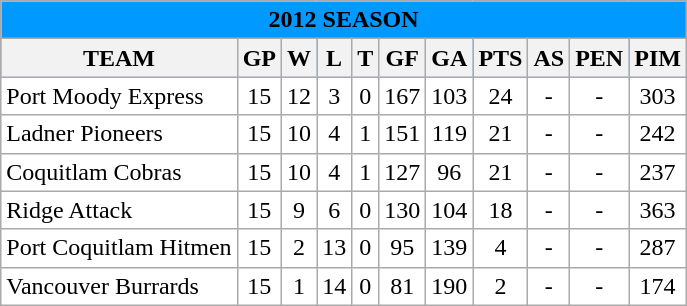<table class="wikitable">
<tr bgcolor="#0099FF">
<td colspan="12" align="center"><strong>2012 SEASON</strong></td>
</tr>
<tr bgcolor="0099FF">
<th>TEAM</th>
<th>GP</th>
<th>W</th>
<th>L</th>
<th>T</th>
<th>GF</th>
<th>GA</th>
<th>PTS</th>
<th>AS</th>
<th>PEN</th>
<th>PIM</th>
</tr>
<tr align="center" bgcolor="#ffffff">
<td align="left">Port Moody Express</td>
<td>15</td>
<td>12</td>
<td>3</td>
<td>0</td>
<td>167</td>
<td>103</td>
<td>24</td>
<td>-</td>
<td>-</td>
<td>303</td>
</tr>
<tr align="center" bgcolor="#ffffff">
<td align="left">Ladner Pioneers</td>
<td>15</td>
<td>10</td>
<td>4</td>
<td>1</td>
<td>151</td>
<td>119</td>
<td>21</td>
<td>-</td>
<td>-</td>
<td>242</td>
</tr>
<tr align="center" bgcolor="#ffffff">
<td align="left">Coquitlam Cobras</td>
<td>15</td>
<td>10</td>
<td>4</td>
<td>1</td>
<td>127</td>
<td>96</td>
<td>21</td>
<td>-</td>
<td>-</td>
<td>237</td>
</tr>
<tr align="center" bgcolor="#ffffff">
<td align="left">Ridge Attack</td>
<td>15</td>
<td>9</td>
<td>6</td>
<td>0</td>
<td>130</td>
<td>104</td>
<td>18</td>
<td>-</td>
<td>-</td>
<td>363</td>
</tr>
<tr align="center" bgcolor="#ffffff">
<td align="left">Port Coquitlam Hitmen</td>
<td>15</td>
<td>2</td>
<td>13</td>
<td>0</td>
<td>95</td>
<td>139</td>
<td>4</td>
<td>-</td>
<td>-</td>
<td>287</td>
</tr>
<tr align="center" bgcolor="#ffffff">
<td align="left">Vancouver Burrards</td>
<td>15</td>
<td>1</td>
<td>14</td>
<td>0</td>
<td>81</td>
<td>190</td>
<td>2</td>
<td>-</td>
<td>-</td>
<td>174</td>
</tr>
</table>
